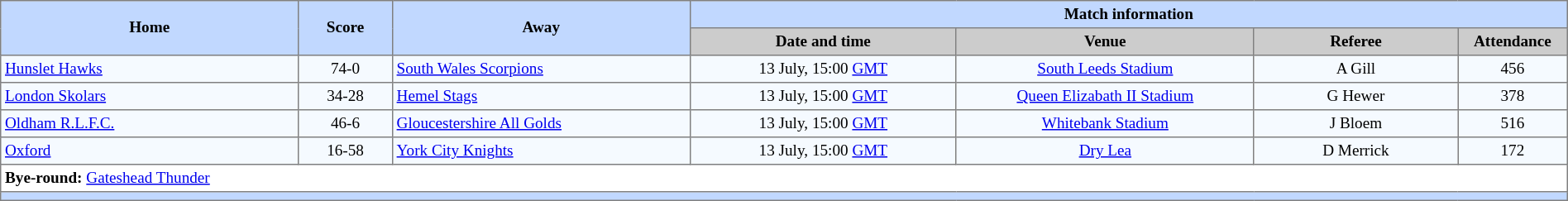<table border=1 style="border-collapse:collapse; font-size:80%; text-align:center;" cellpadding=3 cellspacing=0 width=100%>
<tr bgcolor=#C1D8FF>
<th rowspan=2 width=19%>Home</th>
<th rowspan=2 width=6%>Score</th>
<th rowspan=2 width=19%>Away</th>
<th colspan=6>Match information</th>
</tr>
<tr bgcolor=#CCCCCC>
<th width=17%>Date and time</th>
<th width=19%>Venue</th>
<th width=13%>Referee</th>
<th width=7%>Attendance</th>
</tr>
<tr bgcolor=#F5FAFF>
<td align=left> <a href='#'>Hunslet Hawks</a></td>
<td>74-0</td>
<td align=left> <a href='#'>South Wales Scorpions</a></td>
<td>13 July, 15:00 <a href='#'>GMT</a></td>
<td><a href='#'>South Leeds Stadium</a></td>
<td>A Gill</td>
<td>456</td>
</tr>
<tr bgcolor=#F5FAFF>
<td align=left> <a href='#'>London Skolars</a></td>
<td>34-28</td>
<td align=left> <a href='#'>Hemel Stags</a></td>
<td>13 July, 15:00 <a href='#'>GMT</a></td>
<td><a href='#'>Queen Elizabath II Stadium</a></td>
<td>G Hewer</td>
<td>378</td>
</tr>
<tr bgcolor=#F5FAFF>
<td align=left> <a href='#'>Oldham R.L.F.C.</a></td>
<td>46-6</td>
<td align=left> <a href='#'>Gloucestershire All Golds</a></td>
<td>13 July, 15:00 <a href='#'>GMT</a></td>
<td><a href='#'>Whitebank Stadium</a></td>
<td>J Bloem</td>
<td>516</td>
</tr>
<tr bgcolor=#F5FAFF>
<td align=left> <a href='#'>Oxford</a></td>
<td>16-58</td>
<td align=left> <a href='#'>York City Knights</a></td>
<td>13 July, 15:00 <a href='#'>GMT</a></td>
<td><a href='#'>Dry Lea</a></td>
<td>D Merrick</td>
<td>172</td>
</tr>
<tr>
<td colspan="7" align="left"><strong>Bye-round:</strong>  <a href='#'>Gateshead Thunder</a></td>
</tr>
<tr bgcolor=#C1D8FF>
<th colspan=12></th>
</tr>
</table>
